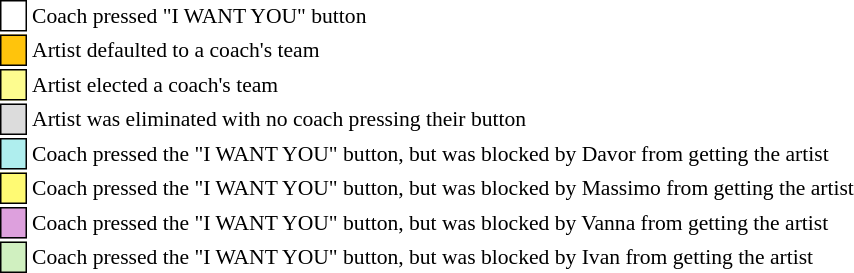<table class="toccolours" style="font-size: 90%; white-space: nowrap;">
<tr>
<td style="background:white; border:1px solid black;"> <strong></strong> </td>
<td>Coach pressed "I WANT YOU" button</td>
</tr>
<tr>
<td style="background:#ffc40c; border:1px solid black;">    </td>
<td>Artist defaulted to a coach's team</td>
</tr>
<tr>
<td style="background:#fdfc8f; border:1px solid black;">    </td>
<td style="padding-right: 8px">Artist elected a coach's team</td>
</tr>
<tr>
<td style="background:#dcdcdc; border:1px solid black;">    </td>
<td>Artist was eliminated with no coach pressing their button</td>
</tr>
<tr>
<td style="background:#afeeee; border:1px solid black;"> <strong></strong></td>
<td>Coach pressed the "I WANT YOU" button, but was blocked by Davor from getting the artist</td>
</tr>
<tr>
<td style="background:#fffa73; border:1px solid black;"> <strong></strong></td>
<td>Coach pressed the "I WANT YOU" button, but was blocked by Massimo from getting the artist</td>
</tr>
<tr>
<td style="background:#dda0dd; border:1px solid black;"> <strong></strong></td>
<td>Coach pressed the "I WANT YOU" button, but was blocked by Vanna from getting the artist</td>
</tr>
<tr>
<td style="background:#d0f0c0; border:1px solid black;"> <strong></strong></td>
<td>Coach pressed the "I WANT YOU" button, but was blocked by Ivan from getting the artist</td>
</tr>
<tr>
</tr>
</table>
